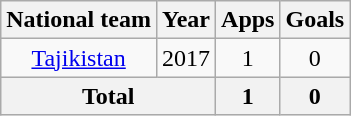<table class="wikitable" style="text-align:center">
<tr>
<th>National team</th>
<th>Year</th>
<th>Apps</th>
<th>Goals</th>
</tr>
<tr>
<td><a href='#'>Tajikistan</a></td>
<td>2017</td>
<td>1</td>
<td>0</td>
</tr>
<tr>
<th colspan="2">Total</th>
<th>1</th>
<th>0</th>
</tr>
</table>
